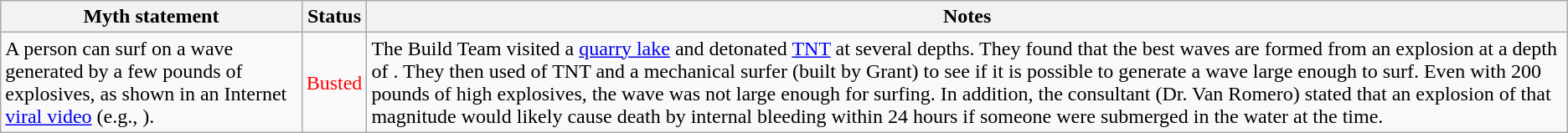<table class="wikitable plainrowheaders">
<tr>
<th>Myth statement</th>
<th>Status</th>
<th>Notes</th>
</tr>
<tr>
<td>A person can surf on a wave generated by a few pounds of explosives, as shown in an Internet <a href='#'>viral video</a> (e.g., ).</td>
<td style="color:red">Busted</td>
<td>The Build Team visited a <a href='#'>quarry lake</a> and detonated <a href='#'>TNT</a> at several depths. They found that the best waves are formed from an explosion at a depth of . They then used  of TNT and a mechanical surfer (built by Grant) to see if it is possible to generate a wave large enough to surf. Even with 200 pounds of high explosives, the wave was not large enough for surfing. In addition, the consultant (Dr. Van Romero) stated that an explosion of that magnitude would likely cause death by internal bleeding within 24 hours if someone were submerged in the water at the time.</td>
</tr>
</table>
